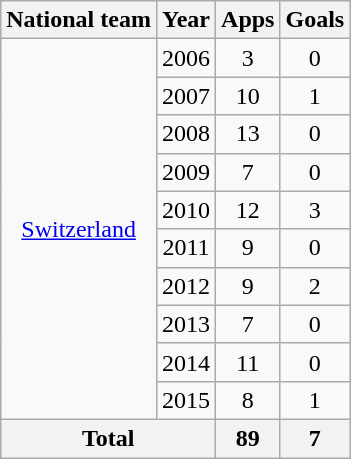<table class="wikitable" style="text-align:center">
<tr>
<th>National team</th>
<th>Year</th>
<th>Apps</th>
<th>Goals</th>
</tr>
<tr>
<td rowspan="10"><a href='#'>Switzerland</a></td>
<td>2006</td>
<td>3</td>
<td>0</td>
</tr>
<tr>
<td>2007</td>
<td>10</td>
<td>1</td>
</tr>
<tr>
<td>2008</td>
<td>13</td>
<td>0</td>
</tr>
<tr>
<td>2009</td>
<td>7</td>
<td>0</td>
</tr>
<tr>
<td>2010</td>
<td>12</td>
<td>3</td>
</tr>
<tr>
<td>2011</td>
<td>9</td>
<td>0</td>
</tr>
<tr>
<td>2012</td>
<td>9</td>
<td>2</td>
</tr>
<tr>
<td>2013</td>
<td>7</td>
<td>0</td>
</tr>
<tr>
<td>2014</td>
<td>11</td>
<td>0</td>
</tr>
<tr>
<td>2015</td>
<td>8</td>
<td>1</td>
</tr>
<tr>
<th colspan="2">Total</th>
<th>89</th>
<th>7</th>
</tr>
</table>
